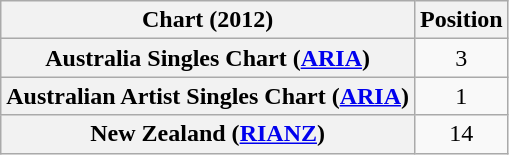<table class="wikitable sortable plainrowheaders" style="text-align:center;">
<tr>
<th scope="col">Chart (2012)</th>
<th scope="col">Position</th>
</tr>
<tr>
<th scope="row">Australia Singles Chart (<a href='#'>ARIA</a>)</th>
<td style="text-align:center;">3</td>
</tr>
<tr>
<th scope="row">Australian Artist Singles Chart (<a href='#'>ARIA</a>)</th>
<td style="text-align:center;">1</td>
</tr>
<tr>
<th scope="row">New Zealand (<a href='#'>RIANZ</a>)</th>
<td style="text-align:center;">14</td>
</tr>
</table>
